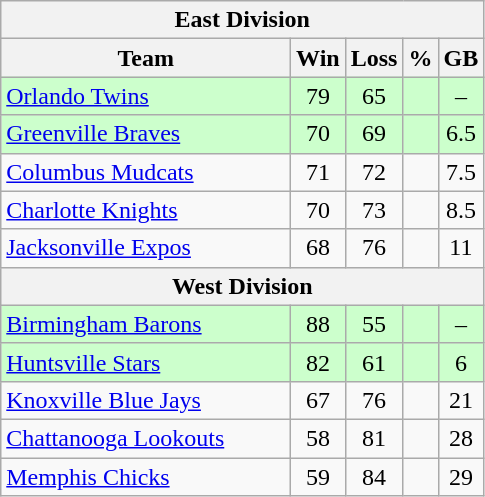<table class="wikitable">
<tr>
<th colspan="5">East Division</th>
</tr>
<tr>
<th width="60%">Team</th>
<th>Win</th>
<th>Loss</th>
<th>%</th>
<th>GB</th>
</tr>
<tr align=center bgcolor=ccffcc>
<td align=left><a href='#'>Orlando Twins</a></td>
<td>79</td>
<td>65</td>
<td></td>
<td>–</td>
</tr>
<tr align=center bgcolor=ccffcc>
<td align=left><a href='#'>Greenville Braves</a></td>
<td>70</td>
<td>69</td>
<td></td>
<td>6.5</td>
</tr>
<tr align=center>
<td align=left><a href='#'>Columbus Mudcats</a></td>
<td>71</td>
<td>72</td>
<td></td>
<td>7.5</td>
</tr>
<tr align=center>
<td align=left><a href='#'>Charlotte Knights</a></td>
<td>70</td>
<td>73</td>
<td></td>
<td>8.5</td>
</tr>
<tr align=center>
<td align=left><a href='#'>Jacksonville Expos</a></td>
<td>68</td>
<td>76</td>
<td></td>
<td>11</td>
</tr>
<tr>
<th colspan="5">West Division</th>
</tr>
<tr align=center bgcolor=ccffcc>
<td align=left><a href='#'>Birmingham Barons</a></td>
<td>88</td>
<td>55</td>
<td></td>
<td>–</td>
</tr>
<tr align=center bgcolor=ccffcc>
<td align=left><a href='#'>Huntsville Stars</a></td>
<td>82</td>
<td>61</td>
<td></td>
<td>6</td>
</tr>
<tr align=center>
<td align=left><a href='#'>Knoxville Blue Jays</a></td>
<td>67</td>
<td>76</td>
<td></td>
<td>21</td>
</tr>
<tr align=center>
<td align=left><a href='#'>Chattanooga Lookouts</a></td>
<td>58</td>
<td>81</td>
<td></td>
<td>28</td>
</tr>
<tr align=center>
<td align=left><a href='#'>Memphis Chicks</a></td>
<td>59</td>
<td>84</td>
<td></td>
<td>29</td>
</tr>
</table>
